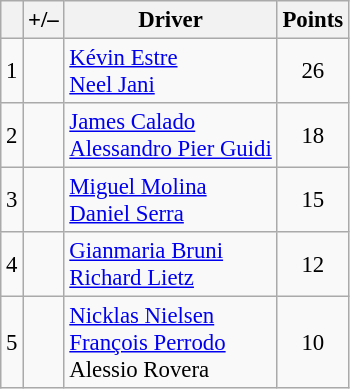<table class="wikitable" style="font-size: 95%;">
<tr>
<th scope="col"></th>
<th scope="col">+/–</th>
<th scope="col">Driver</th>
<th scope="col">Points</th>
</tr>
<tr>
<td align="center">1</td>
<td align="left"></td>
<td> <a href='#'>Kévin Estre</a><br> <a href='#'>Neel Jani</a></td>
<td align="center">26</td>
</tr>
<tr>
<td align="center">2</td>
<td align="left"></td>
<td> <a href='#'>James Calado</a><br> <a href='#'>Alessandro Pier Guidi</a></td>
<td align="center">18</td>
</tr>
<tr>
<td align="center">3</td>
<td align="left"></td>
<td> <a href='#'>Miguel Molina</a><br> <a href='#'>Daniel Serra</a></td>
<td align="center">15</td>
</tr>
<tr>
<td align="center">4</td>
<td align="left"></td>
<td> <a href='#'>Gianmaria Bruni</a><br> <a href='#'>Richard Lietz</a></td>
<td align="center">12</td>
</tr>
<tr>
<td align="center">5</td>
<td align="left"></td>
<td> <a href='#'>Nicklas Nielsen</a><br> <a href='#'>François Perrodo</a><br> Alessio Rovera</td>
<td align="center">10</td>
</tr>
</table>
